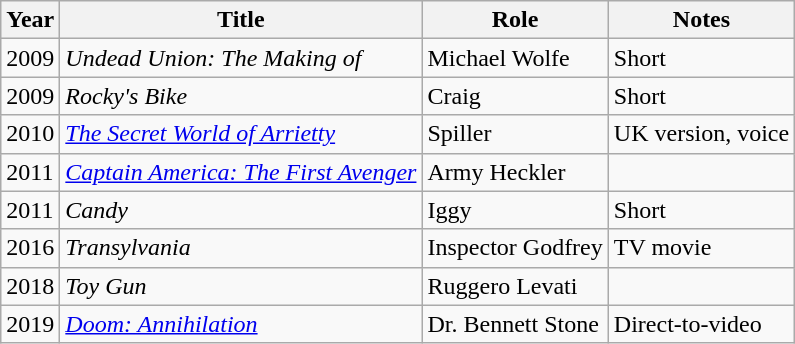<table class="wikitable">
<tr>
<th>Year</th>
<th>Title</th>
<th>Role</th>
<th>Notes</th>
</tr>
<tr>
<td>2009</td>
<td><em>Undead Union: The Making of</em></td>
<td>Michael Wolfe</td>
<td>Short</td>
</tr>
<tr>
<td>2009</td>
<td><em>Rocky's Bike</em></td>
<td>Craig</td>
<td>Short</td>
</tr>
<tr>
<td>2010</td>
<td><em><a href='#'>The Secret World of Arrietty</a></em></td>
<td>Spiller</td>
<td>UK version, voice</td>
</tr>
<tr>
<td>2011</td>
<td><em><a href='#'>Captain America: The First Avenger</a></em></td>
<td>Army Heckler</td>
<td></td>
</tr>
<tr>
<td>2011</td>
<td><em>Candy</em></td>
<td>Iggy</td>
<td>Short</td>
</tr>
<tr>
<td>2016</td>
<td><em>Transylvania</em></td>
<td>Inspector Godfrey</td>
<td>TV movie</td>
</tr>
<tr>
<td>2018</td>
<td><em>Toy Gun</em></td>
<td>Ruggero Levati</td>
<td></td>
</tr>
<tr>
<td>2019</td>
<td><em><a href='#'>Doom: Annihilation</a></em></td>
<td>Dr. Bennett Stone</td>
<td>Direct-to-video</td>
</tr>
</table>
